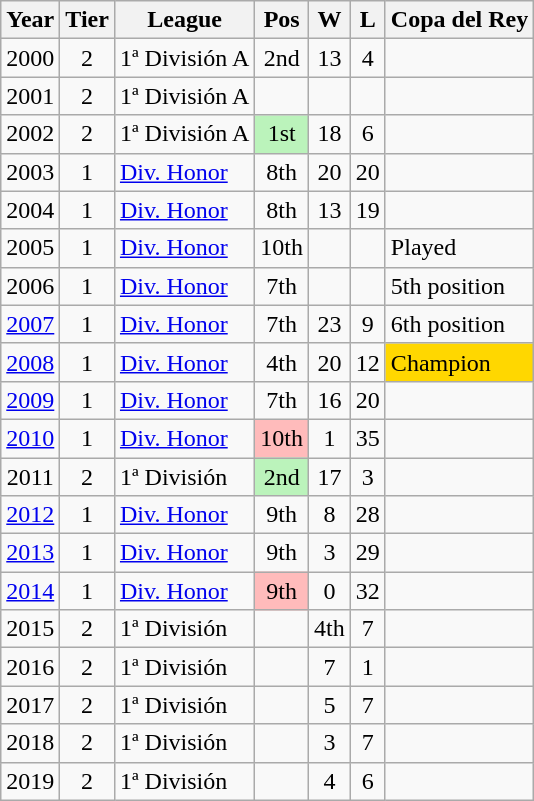<table class="wikitable">
<tr>
<th>Year</th>
<th>Tier</th>
<th>League</th>
<th>Pos</th>
<th>W</th>
<th>L</th>
<th>Copa del Rey</th>
</tr>
<tr>
<td align="center">2000</td>
<td align="center">2</td>
<td>1ª División A</td>
<td align="center">2nd</td>
<td align="center">13</td>
<td align="center">4</td>
<td></td>
</tr>
<tr>
<td align="center">2001</td>
<td align="center">2</td>
<td>1ª División A</td>
<td align="center"></td>
<td align="center"></td>
<td align="center"></td>
<td></td>
</tr>
<tr>
<td align="center">2002</td>
<td align="center">2</td>
<td>1ª División A</td>
<td bgcolor=#BBF3BB align="center">1st</td>
<td align="center">18</td>
<td align="center">6</td>
<td></td>
</tr>
<tr>
<td align="center">2003</td>
<td align="center">1</td>
<td><a href='#'>Div. Honor</a></td>
<td align="center">8th</td>
<td align="center">20</td>
<td align="center">20</td>
<td></td>
</tr>
<tr>
<td align="center">2004</td>
<td align="center">1</td>
<td><a href='#'>Div. Honor</a></td>
<td align="center">8th</td>
<td align="center">13</td>
<td align="center">19</td>
<td></td>
</tr>
<tr>
<td align="center">2005</td>
<td align="center">1</td>
<td><a href='#'>Div. Honor</a></td>
<td align="center">10th</td>
<td align="center"></td>
<td align="center"></td>
<td>Played</td>
</tr>
<tr>
<td align="center">2006</td>
<td align="center">1</td>
<td><a href='#'>Div. Honor</a></td>
<td align="center">7th</td>
<td align="center"></td>
<td align="center"></td>
<td>5th position</td>
</tr>
<tr>
<td align="center"><a href='#'>2007</a></td>
<td align="center">1</td>
<td><a href='#'>Div. Honor</a></td>
<td align="center">7th</td>
<td align="center">23</td>
<td align="center">9</td>
<td>6th position</td>
</tr>
<tr>
<td align="center"><a href='#'>2008</a></td>
<td align="center">1</td>
<td><a href='#'>Div. Honor</a></td>
<td align="center">4th</td>
<td align="center">20</td>
<td align="center">12</td>
<td style="background:gold">Champion</td>
</tr>
<tr>
<td align="center"><a href='#'>2009</a></td>
<td align="center">1</td>
<td><a href='#'>Div. Honor</a></td>
<td align="center">7th</td>
<td align="center">16</td>
<td align="center">20</td>
<td></td>
</tr>
<tr>
<td align="center"><a href='#'>2010</a></td>
<td align="center">1</td>
<td><a href='#'>Div. Honor</a></td>
<td bgcolor=#FFBBBB align="center">10th</td>
<td align="center">1</td>
<td align="center">35</td>
<td></td>
</tr>
<tr>
<td align="center">2011</td>
<td align="center">2</td>
<td>1ª División</td>
<td style="background:#BBF3BB" align="center">2nd</td>
<td align="center">17</td>
<td align="center">3</td>
<td></td>
</tr>
<tr>
<td align="center"><a href='#'>2012</a></td>
<td align="center">1</td>
<td><a href='#'>Div. Honor</a></td>
<td align="center">9th</td>
<td align="center">8</td>
<td align="center">28</td>
<td></td>
</tr>
<tr>
<td align="center"><a href='#'>2013</a></td>
<td align="center">1</td>
<td><a href='#'>Div. Honor</a></td>
<td align="center">9th</td>
<td align="center">3</td>
<td align="center">29</td>
<td></td>
</tr>
<tr>
<td align="center"><a href='#'>2014</a></td>
<td align="center">1</td>
<td><a href='#'>Div. Honor</a></td>
<td bgcolor=#FFBBBB align="center">9th</td>
<td align="center">0</td>
<td align="center">32</td>
<td></td>
</tr>
<tr>
<td align="center">2015</td>
<td align="center">2</td>
<td>1ª División</td>
<td align="center"></td>
<td align="center">4th</td>
<td align="center">7</td>
<td></td>
</tr>
<tr>
<td align="center">2016</td>
<td align="center">2</td>
<td>1ª División</td>
<td align="center"></td>
<td align="center">7</td>
<td align="center">1</td>
<td></td>
</tr>
<tr>
<td align="center">2017</td>
<td align="center">2</td>
<td>1ª División</td>
<td align="center"></td>
<td align="center">5</td>
<td align="center">7</td>
<td></td>
</tr>
<tr>
<td align="center">2018</td>
<td align="center">2</td>
<td>1ª División</td>
<td align="center"></td>
<td align="center">3</td>
<td align="center">7</td>
<td></td>
</tr>
<tr>
<td align="center">2019</td>
<td align="center">2</td>
<td>1ª División</td>
<td align="center"></td>
<td align="center">4</td>
<td align="center">6</td>
<td></td>
</tr>
</table>
